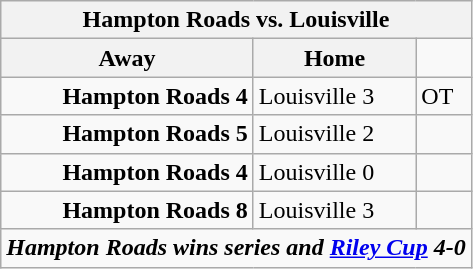<table class="wikitable">
<tr>
<th bgcolor="#DDDDDD" colspan="4">Hampton Roads vs. Louisville</th>
</tr>
<tr>
<th>Away</th>
<th>Home</th>
</tr>
<tr>
<td align="right"><strong>Hampton Roads 4</strong></td>
<td>Louisville 3</td>
<td>OT</td>
</tr>
<tr>
<td align="right"><strong>Hampton Roads 5</strong></td>
<td>Louisville 2</td>
<td></td>
</tr>
<tr>
<td align="right"><strong>Hampton Roads 4</strong></td>
<td>Louisville 0</td>
<td></td>
</tr>
<tr>
<td align="right"><strong>Hampton Roads 8</strong></td>
<td>Louisville 3</td>
<td></td>
</tr>
<tr align="center">
<td colspan="4"><strong><em>Hampton Roads wins series and <a href='#'>Riley Cup</a> 4-0</em></strong></td>
</tr>
</table>
